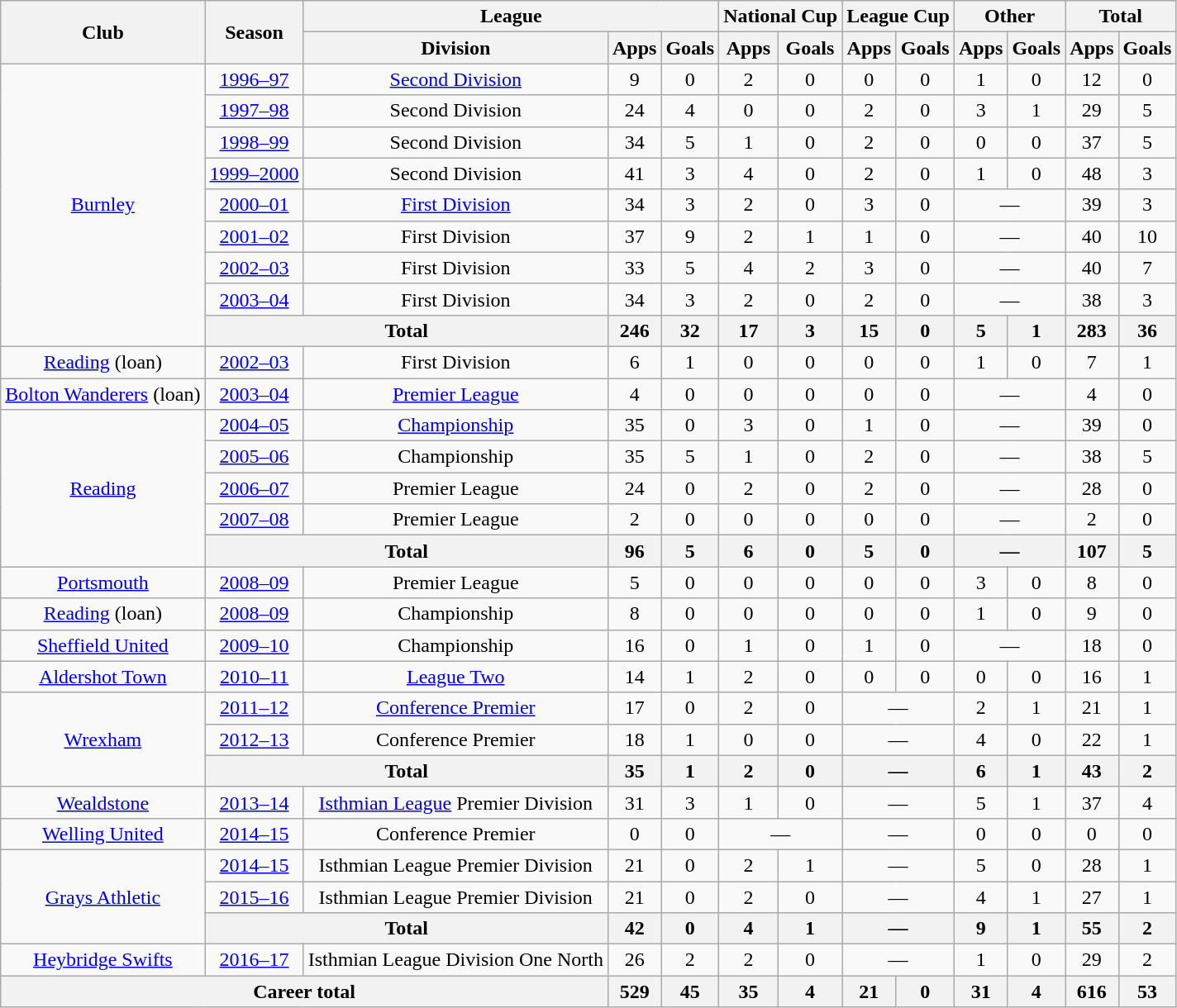<table class="wikitable" style="text-align: center;">
<tr>
<th rowspan="2">Club</th>
<th rowspan="2">Season</th>
<th colspan="3">League</th>
<th colspan="2">National Cup</th>
<th colspan="2">League Cup</th>
<th colspan="2">Other</th>
<th colspan="2">Total</th>
</tr>
<tr>
<th>Division</th>
<th>Apps</th>
<th>Goals</th>
<th>Apps</th>
<th>Goals</th>
<th>Apps</th>
<th>Goals</th>
<th>Apps</th>
<th>Goals</th>
<th>Apps</th>
<th>Goals</th>
</tr>
<tr>
<td rowspan="9" valign="center"><a href='#'>Burnley</a></td>
<td><a href='#'>1996–97</a></td>
<td valign="center"><a href='#'>Second Division</a></td>
<td>9</td>
<td>0</td>
<td>2</td>
<td>0</td>
<td>0</td>
<td>0</td>
<td>1</td>
<td>0</td>
<td>12</td>
<td>0</td>
</tr>
<tr>
<td><a href='#'>1997–98</a></td>
<td>Second Division</td>
<td>24</td>
<td>4</td>
<td>0</td>
<td>0</td>
<td>2</td>
<td>0</td>
<td>3</td>
<td>1</td>
<td>29</td>
<td>5</td>
</tr>
<tr>
<td><a href='#'>1998–99</a></td>
<td>Second Division</td>
<td>34</td>
<td>5</td>
<td>1</td>
<td>0</td>
<td>2</td>
<td>0</td>
<td>0</td>
<td>0</td>
<td>37</td>
<td>5</td>
</tr>
<tr>
<td><a href='#'>1999–2000</a></td>
<td>Second Division</td>
<td>41</td>
<td>3</td>
<td>4</td>
<td>0</td>
<td>2</td>
<td>0</td>
<td>1</td>
<td>0</td>
<td>48</td>
<td>3</td>
</tr>
<tr>
<td><a href='#'>2000–01</a></td>
<td valign="center"><a href='#'>First Division</a></td>
<td>34</td>
<td>3</td>
<td>2</td>
<td>0</td>
<td>3</td>
<td>0</td>
<td colspan="2">—</td>
<td>39</td>
<td>3</td>
</tr>
<tr>
<td><a href='#'>2001–02</a></td>
<td>First Division</td>
<td>37</td>
<td>9</td>
<td>2</td>
<td>1</td>
<td>1</td>
<td>0</td>
<td colspan="2">—</td>
<td>40</td>
<td>10</td>
</tr>
<tr>
<td><a href='#'>2002–03</a></td>
<td>First Division</td>
<td>33</td>
<td>5</td>
<td>4</td>
<td>2</td>
<td>3</td>
<td>0</td>
<td colspan="2">—</td>
<td>40</td>
<td>7</td>
</tr>
<tr>
<td><a href='#'>2003–04</a></td>
<td>First Division</td>
<td>34</td>
<td>3</td>
<td>2</td>
<td>0</td>
<td>2</td>
<td>0</td>
<td colspan="2">—</td>
<td>38</td>
<td>3</td>
</tr>
<tr>
<th colspan="2">Total</th>
<th>246</th>
<th>32</th>
<th>17</th>
<th>3</th>
<th>15</th>
<th>0</th>
<th>5</th>
<th>1</th>
<th>283</th>
<th>36</th>
</tr>
<tr>
<td rowspan="1" valign="center"><a href='#'>Reading</a> (loan)</td>
<td><a href='#'>2002–03</a></td>
<td rowspan="1" valign="center">First Division</td>
<td>6</td>
<td>1</td>
<td>0</td>
<td>0</td>
<td>0</td>
<td>0</td>
<td>1</td>
<td>0</td>
<td>7</td>
<td>1</td>
</tr>
<tr>
<td rowspan="1" valign="center"><a href='#'>Bolton Wanderers</a> (loan)</td>
<td><a href='#'>2003–04</a></td>
<td rowspan="1" valign="center"><a href='#'>Premier League</a></td>
<td>4</td>
<td>0</td>
<td>0</td>
<td>0</td>
<td>0</td>
<td>0</td>
<td colspan="2">—</td>
<td>4</td>
<td>0</td>
</tr>
<tr>
<td rowspan="5" valign="center"><a href='#'>Reading</a></td>
<td><a href='#'>2004–05</a></td>
<td valign="center"><a href='#'>Championship</a></td>
<td>35</td>
<td>0</td>
<td>3</td>
<td>0</td>
<td>1</td>
<td>0</td>
<td colspan="2">—</td>
<td>39</td>
<td>0</td>
</tr>
<tr>
<td><a href='#'>2005–06</a></td>
<td>Championship</td>
<td>35</td>
<td>5</td>
<td>1</td>
<td>0</td>
<td>2</td>
<td>0</td>
<td colspan="2">—</td>
<td>38</td>
<td>5</td>
</tr>
<tr>
<td><a href='#'>2006–07</a></td>
<td valign="center">Premier League</td>
<td>24</td>
<td>0</td>
<td>2</td>
<td>0</td>
<td>2</td>
<td>0</td>
<td colspan="2">—</td>
<td>28</td>
<td>0</td>
</tr>
<tr>
<td><a href='#'>2007–08</a></td>
<td>Premier League</td>
<td>2</td>
<td>0</td>
<td>0</td>
<td>0</td>
<td>0</td>
<td>0</td>
<td colspan="2">—</td>
<td>2</td>
<td>0</td>
</tr>
<tr>
<th colspan="2">Total</th>
<th>96</th>
<th>5</th>
<th>6</th>
<th>0</th>
<th>5</th>
<th>0</th>
<th colspan="2">—</th>
<th>107</th>
<th>5</th>
</tr>
<tr>
<td rowspan="1" valign="center"><a href='#'>Portsmouth</a></td>
<td><a href='#'>2008–09</a></td>
<td rowspan="1" valign="center">Premier League</td>
<td>5</td>
<td>0</td>
<td>0</td>
<td>0</td>
<td>0</td>
<td>0</td>
<td>3</td>
<td>0</td>
<td>8</td>
<td>0</td>
</tr>
<tr>
<td rowspan="1" valign="center"><a href='#'>Reading</a> (loan)</td>
<td><a href='#'>2008–09</a></td>
<td rowspan="1" valign="center">Championship</td>
<td>8</td>
<td>0</td>
<td>0</td>
<td>0</td>
<td>0</td>
<td>0</td>
<td>1</td>
<td>0</td>
<td>9</td>
<td>0</td>
</tr>
<tr>
<td rowspan="1" valign="center"><a href='#'>Sheffield United</a></td>
<td><a href='#'>2009–10</a></td>
<td rowspan="1" valign="center">Championship</td>
<td>16</td>
<td>0</td>
<td>1</td>
<td>0</td>
<td>1</td>
<td>0</td>
<td colspan="2">—</td>
<td>18</td>
<td>0</td>
</tr>
<tr>
<td rowspan="1" valign="center"><a href='#'>Aldershot Town</a></td>
<td><a href='#'>2010–11</a></td>
<td rowspan="1" valign="center"><a href='#'>League Two</a></td>
<td>14</td>
<td>1</td>
<td>2</td>
<td>0</td>
<td>0</td>
<td>0</td>
<td>0</td>
<td>0</td>
<td>16</td>
<td>1</td>
</tr>
<tr>
<td rowspan="3" valign="center"><a href='#'>Wrexham</a></td>
<td><a href='#'>2011–12</a></td>
<td valign="center"><a href='#'>Conference Premier</a></td>
<td>17</td>
<td>0</td>
<td>2</td>
<td>0</td>
<td colspan="2">—</td>
<td>2</td>
<td>1</td>
<td>21</td>
<td>1</td>
</tr>
<tr>
<td><a href='#'>2012–13</a></td>
<td>Conference Premier</td>
<td>18</td>
<td>1</td>
<td>0</td>
<td>0</td>
<td colspan="2">—</td>
<td>4</td>
<td>0</td>
<td>22</td>
<td>1</td>
</tr>
<tr>
<th colspan="2">Total</th>
<th>35</th>
<th>1</th>
<th>2</th>
<th>0</th>
<th colspan="2">—</th>
<th>6</th>
<th>1</th>
<th>43</th>
<th>2</th>
</tr>
<tr>
<td><a href='#'>Wealdstone</a></td>
<td><a href='#'>2013–14</a></td>
<td><a href='#'>Isthmian League</a> Premier Division</td>
<td>31</td>
<td>3</td>
<td>1</td>
<td>0</td>
<td colspan="2">—</td>
<td>5</td>
<td>1</td>
<td>37</td>
<td>4</td>
</tr>
<tr>
<td><a href='#'>Welling United</a></td>
<td><a href='#'>2014–15</a></td>
<td>Conference Premier</td>
<td>0</td>
<td>0</td>
<td colspan="2">—</td>
<td colspan="2">—</td>
<td>0</td>
<td>0</td>
<td>0</td>
<td>0</td>
</tr>
<tr>
<td rowspan="3"><a href='#'>Grays Athletic</a></td>
<td><a href='#'>2014–15</a></td>
<td>Isthmian League Premier Division</td>
<td>21</td>
<td>0</td>
<td>2</td>
<td>1</td>
<td colspan="2">—</td>
<td>5</td>
<td>0</td>
<td>28</td>
<td>1</td>
</tr>
<tr>
<td><a href='#'>2015–16</a></td>
<td>Isthmian League Premier Division</td>
<td>21</td>
<td>0</td>
<td>2</td>
<td>0</td>
<td colspan="2">—</td>
<td>4</td>
<td>1</td>
<td>27</td>
<td>1</td>
</tr>
<tr>
<th colspan="2">Total</th>
<th>42</th>
<th>0</th>
<th>4</th>
<th>1</th>
<th colspan="2">—</th>
<th>9</th>
<th>1</th>
<th>55</th>
<th>2</th>
</tr>
<tr>
<td><a href='#'>Heybridge Swifts</a></td>
<td><a href='#'>2016–17</a></td>
<td>Isthmian League Division One North</td>
<td>26</td>
<td>2</td>
<td>2</td>
<td>0</td>
<td colspan="2">—</td>
<td>1</td>
<td>0</td>
<td>29</td>
<td>2</td>
</tr>
<tr>
<th colspan="3">Career total</th>
<th>529</th>
<th>45</th>
<th>35</th>
<th>4</th>
<th>21</th>
<th>0</th>
<th>31</th>
<th>4</th>
<th>616</th>
<th>53</th>
</tr>
</table>
